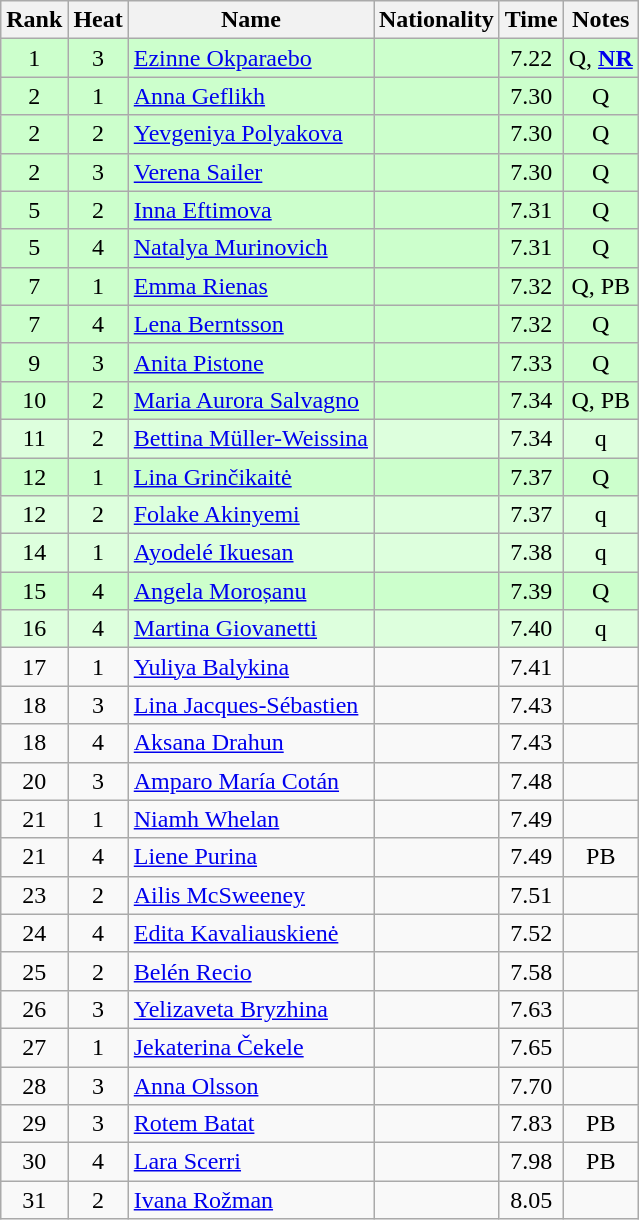<table class="wikitable sortable" style="text-align:center">
<tr>
<th>Rank</th>
<th>Heat</th>
<th>Name</th>
<th>Nationality</th>
<th>Time</th>
<th>Notes</th>
</tr>
<tr bgcolor=ccffcc>
<td>1</td>
<td>3</td>
<td align="left"><a href='#'>Ezinne Okparaebo</a></td>
<td align=left></td>
<td>7.22</td>
<td>Q, <strong><a href='#'>NR</a></strong></td>
</tr>
<tr bgcolor=ccffcc>
<td>2</td>
<td>1</td>
<td align="left"><a href='#'>Anna Geflikh</a></td>
<td align=left></td>
<td>7.30</td>
<td>Q</td>
</tr>
<tr bgcolor=ccffcc>
<td>2</td>
<td>2</td>
<td align="left"><a href='#'>Yevgeniya Polyakova</a></td>
<td align=left></td>
<td>7.30</td>
<td>Q</td>
</tr>
<tr bgcolor=ccffcc>
<td>2</td>
<td>3</td>
<td align="left"><a href='#'>Verena Sailer</a></td>
<td align=left></td>
<td>7.30</td>
<td>Q</td>
</tr>
<tr bgcolor=ccffcc>
<td>5</td>
<td>2</td>
<td align="left"><a href='#'>Inna Eftimova</a></td>
<td align=left></td>
<td>7.31</td>
<td>Q</td>
</tr>
<tr bgcolor=ccffcc>
<td>5</td>
<td>4</td>
<td align="left"><a href='#'>Natalya Murinovich</a></td>
<td align=left></td>
<td>7.31</td>
<td>Q</td>
</tr>
<tr bgcolor=ccffcc>
<td>7</td>
<td>1</td>
<td align="left"><a href='#'>Emma Rienas</a></td>
<td align=left></td>
<td>7.32</td>
<td>Q, PB</td>
</tr>
<tr bgcolor=ccffcc>
<td>7</td>
<td>4</td>
<td align="left"><a href='#'>Lena Berntsson</a></td>
<td align=left></td>
<td>7.32</td>
<td>Q</td>
</tr>
<tr bgcolor=ccffcc>
<td>9</td>
<td>3</td>
<td align="left"><a href='#'>Anita Pistone</a></td>
<td align=left></td>
<td>7.33</td>
<td>Q</td>
</tr>
<tr bgcolor=ccffcc>
<td>10</td>
<td>2</td>
<td align="left"><a href='#'>Maria Aurora Salvagno</a></td>
<td align=left></td>
<td>7.34</td>
<td>Q, PB</td>
</tr>
<tr bgcolor=ddffdd>
<td>11</td>
<td>2</td>
<td align="left"><a href='#'>Bettina Müller-Weissina</a></td>
<td align=left></td>
<td>7.34</td>
<td>q</td>
</tr>
<tr bgcolor=ccffcc>
<td>12</td>
<td>1</td>
<td align="left"><a href='#'>Lina Grinčikaitė</a></td>
<td align=left></td>
<td>7.37</td>
<td>Q</td>
</tr>
<tr bgcolor=ddffdd>
<td>12</td>
<td>2</td>
<td align="left"><a href='#'>Folake Akinyemi</a></td>
<td align=left></td>
<td>7.37</td>
<td>q</td>
</tr>
<tr bgcolor=ddffdd>
<td>14</td>
<td>1</td>
<td align="left"><a href='#'>Ayodelé Ikuesan</a></td>
<td align=left></td>
<td>7.38</td>
<td>q</td>
</tr>
<tr bgcolor=ccffcc>
<td>15</td>
<td>4</td>
<td align="left"><a href='#'>Angela Moroșanu</a></td>
<td align=left></td>
<td>7.39</td>
<td>Q</td>
</tr>
<tr bgcolor=ddffdd>
<td>16</td>
<td>4</td>
<td align="left"><a href='#'>Martina Giovanetti</a></td>
<td align=left></td>
<td>7.40</td>
<td>q</td>
</tr>
<tr>
<td>17</td>
<td>1</td>
<td align="left"><a href='#'>Yuliya Balykina</a></td>
<td align=left></td>
<td>7.41</td>
<td></td>
</tr>
<tr>
<td>18</td>
<td>3</td>
<td align="left"><a href='#'>Lina Jacques-Sébastien</a></td>
<td align=left></td>
<td>7.43</td>
<td></td>
</tr>
<tr>
<td>18</td>
<td>4</td>
<td align="left"><a href='#'>Aksana Drahun</a></td>
<td align=left></td>
<td>7.43</td>
<td></td>
</tr>
<tr>
<td>20</td>
<td>3</td>
<td align="left"><a href='#'>Amparo María Cotán</a></td>
<td align=left></td>
<td>7.48</td>
<td></td>
</tr>
<tr>
<td>21</td>
<td>1</td>
<td align="left"><a href='#'>Niamh Whelan</a></td>
<td align=left></td>
<td>7.49</td>
<td></td>
</tr>
<tr>
<td>21</td>
<td>4</td>
<td align="left"><a href='#'>Liene Purina</a></td>
<td align=left></td>
<td>7.49</td>
<td>PB</td>
</tr>
<tr>
<td>23</td>
<td>2</td>
<td align="left"><a href='#'>Ailis McSweeney</a></td>
<td align=left></td>
<td>7.51</td>
<td></td>
</tr>
<tr>
<td>24</td>
<td>4</td>
<td align="left"><a href='#'>Edita Kavaliauskienė</a></td>
<td align=left></td>
<td>7.52</td>
<td></td>
</tr>
<tr>
<td>25</td>
<td>2</td>
<td align="left"><a href='#'>Belén Recio</a></td>
<td align=left></td>
<td>7.58</td>
<td></td>
</tr>
<tr>
<td>26</td>
<td>3</td>
<td align="left"><a href='#'>Yelizaveta Bryzhina</a></td>
<td align=left></td>
<td>7.63</td>
<td></td>
</tr>
<tr>
<td>27</td>
<td>1</td>
<td align="left"><a href='#'>Jekaterina Čekele</a></td>
<td align=left></td>
<td>7.65</td>
<td></td>
</tr>
<tr>
<td>28</td>
<td>3</td>
<td align="left"><a href='#'>Anna Olsson</a></td>
<td align=left></td>
<td>7.70</td>
<td></td>
</tr>
<tr>
<td>29</td>
<td>3</td>
<td align="left"><a href='#'>Rotem Batat</a></td>
<td align=left></td>
<td>7.83</td>
<td>PB</td>
</tr>
<tr>
<td>30</td>
<td>4</td>
<td align="left"><a href='#'>Lara Scerri</a></td>
<td align=left></td>
<td>7.98</td>
<td>PB</td>
</tr>
<tr>
<td>31</td>
<td>2</td>
<td align="left"><a href='#'>Ivana Rožman</a></td>
<td align=left></td>
<td>8.05</td>
<td></td>
</tr>
</table>
